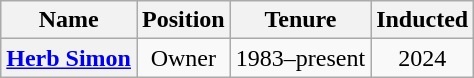<table class="wikitable plainrowheaders " style="text-align:center">
<tr>
<th scope="col">Name</th>
<th scope="col">Position</th>
<th scope="col">Tenure</th>
<th scope="col">Inducted</th>
</tr>
<tr>
<th scope="row"><a href='#'>Herb Simon</a></th>
<td>Owner</td>
<td>1983–present</td>
<td>2024</td>
</tr>
</table>
